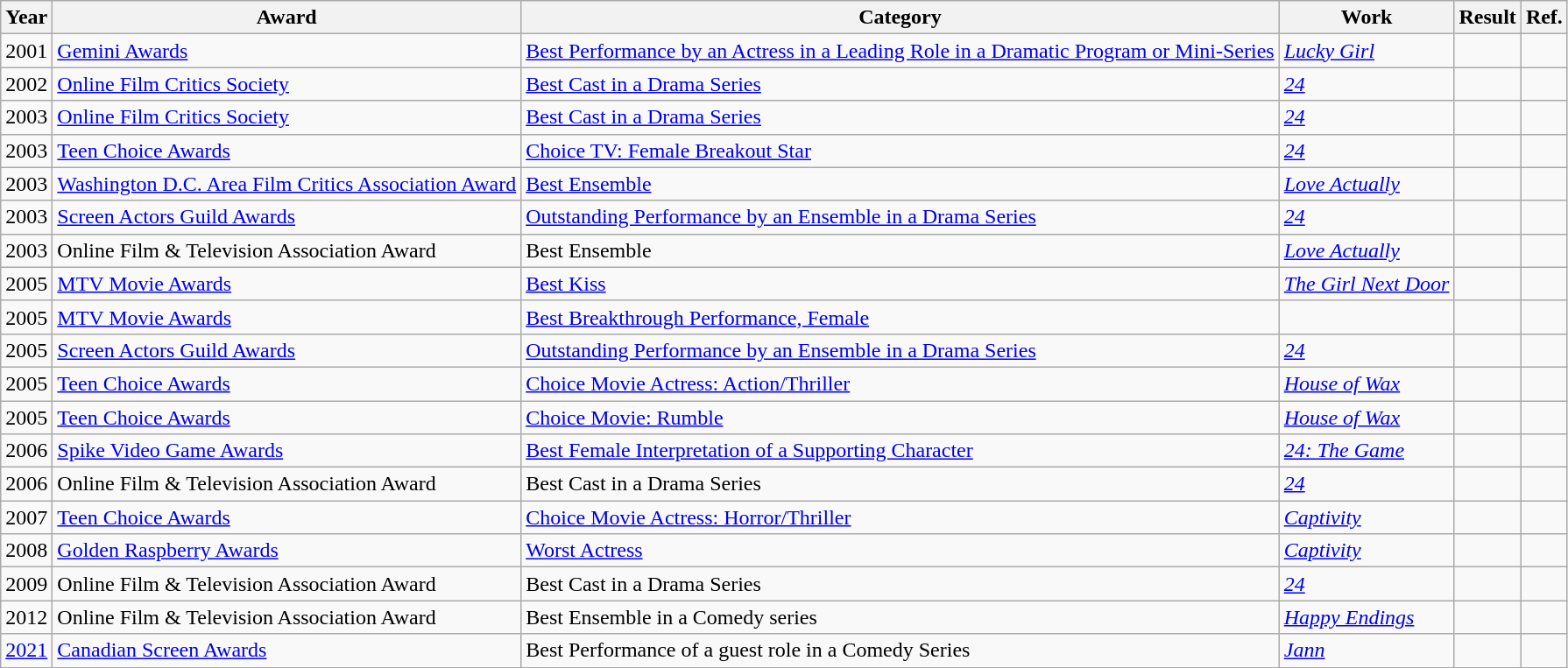<table class="wikitable sortable">
<tr>
<th>Year</th>
<th>Award</th>
<th>Category</th>
<th>Work</th>
<th>Result</th>
<th class=unsortable>Ref.</th>
</tr>
<tr>
<td>2001</td>
<td><a href='#'>Gemini Awards</a></td>
<td><a href='#'>Best Performance by an Actress in a Leading Role in a Dramatic Program or Mini-Series</a></td>
<td><em><a href='#'>Lucky Girl</a></em></td>
<td></td>
<td></td>
</tr>
<tr>
<td>2002</td>
<td><a href='#'>Online Film Critics Society</a></td>
<td><a href='#'>Best Cast in a Drama Series</a></td>
<td><em><a href='#'>24</a></em></td>
<td></td>
<td></td>
</tr>
<tr>
<td>2003</td>
<td><a href='#'>Online Film Critics Society</a></td>
<td><a href='#'>Best Cast in a Drama Series</a></td>
<td><em><a href='#'>24</a></em></td>
<td></td>
<td></td>
</tr>
<tr>
<td>2003</td>
<td><a href='#'>Teen Choice Awards</a></td>
<td><a href='#'>Choice TV: Female Breakout Star</a></td>
<td><em><a href='#'>24</a></em></td>
<td></td>
<td></td>
</tr>
<tr>
<td>2003</td>
<td><a href='#'>Washington D.C. Area Film Critics Association Award</a></td>
<td><a href='#'>Best Ensemble</a></td>
<td><em><a href='#'>Love Actually</a></em></td>
<td></td>
<td></td>
</tr>
<tr>
<td>2003</td>
<td><a href='#'>Screen Actors Guild Awards</a></td>
<td><a href='#'>Outstanding Performance by an Ensemble in a Drama Series</a></td>
<td><em><a href='#'>24</a></em></td>
<td></td>
<td></td>
</tr>
<tr>
<td>2003</td>
<td>Online Film & Television Association Award</td>
<td>Best Ensemble</td>
<td><em><a href='#'>Love Actually</a></em></td>
<td></td>
<td></td>
</tr>
<tr>
<td>2005</td>
<td><a href='#'>MTV Movie Awards</a></td>
<td><a href='#'>Best Kiss</a></td>
<td><em><a href='#'>The Girl Next Door</a></em></td>
<td></td>
<td></td>
</tr>
<tr>
<td>2005</td>
<td><a href='#'>MTV Movie Awards</a></td>
<td><a href='#'>Best Breakthrough Performance, Female</a></td>
<td><em></em></td>
<td></td>
<td></td>
</tr>
<tr>
<td>2005</td>
<td><a href='#'>Screen Actors Guild Awards</a></td>
<td><a href='#'>Outstanding Performance by an Ensemble in a Drama Series</a></td>
<td><em><a href='#'>24</a></em></td>
<td></td>
<td></td>
</tr>
<tr>
<td>2005</td>
<td><a href='#'>Teen Choice Awards</a></td>
<td><a href='#'>Choice Movie Actress: Action/Thriller</a></td>
<td><em><a href='#'>House of Wax</a></em></td>
<td></td>
<td></td>
</tr>
<tr>
<td>2005</td>
<td><a href='#'>Teen Choice Awards</a></td>
<td><a href='#'>Choice Movie: Rumble</a></td>
<td><em><a href='#'>House of Wax</a></em></td>
<td></td>
<td></td>
</tr>
<tr>
<td>2006</td>
<td><a href='#'>Spike Video Game Awards</a></td>
<td><a href='#'>Best Female Interpretation of a Supporting Character</a></td>
<td><em><a href='#'>24: The Game</a></em></td>
<td></td>
<td></td>
</tr>
<tr>
<td>2006</td>
<td>Online Film & Television Association Award</td>
<td>Best Cast in a Drama Series</td>
<td><em><a href='#'>24</a></em></td>
<td></td>
<td></td>
</tr>
<tr>
<td>2007</td>
<td><a href='#'>Teen Choice Awards</a></td>
<td><a href='#'>Choice Movie Actress: Horror/Thriller</a></td>
<td><em><a href='#'>Captivity</a></em></td>
<td></td>
<td></td>
</tr>
<tr>
<td>2008</td>
<td><a href='#'>Golden Raspberry Awards</a></td>
<td><a href='#'>Worst Actress</a></td>
<td><em><a href='#'>Captivity</a></em></td>
<td></td>
<td></td>
</tr>
<tr>
<td>2009</td>
<td>Online Film & Television Association Award</td>
<td>Best Cast in a Drama Series</td>
<td><em><a href='#'>24</a></em></td>
<td></td>
<td></td>
</tr>
<tr>
<td>2012</td>
<td>Online Film & Television Association Award</td>
<td>Best Ensemble in a Comedy series</td>
<td><em><a href='#'>Happy Endings</a></em></td>
<td></td>
<td></td>
</tr>
<tr>
<td><a href='#'>2021</a></td>
<td><a href='#'>Canadian Screen Awards</a></td>
<td>Best Performance of a guest role in a Comedy Series</td>
<td><em><a href='#'>Jann</a></em></td>
<td></td>
<td></td>
</tr>
</table>
